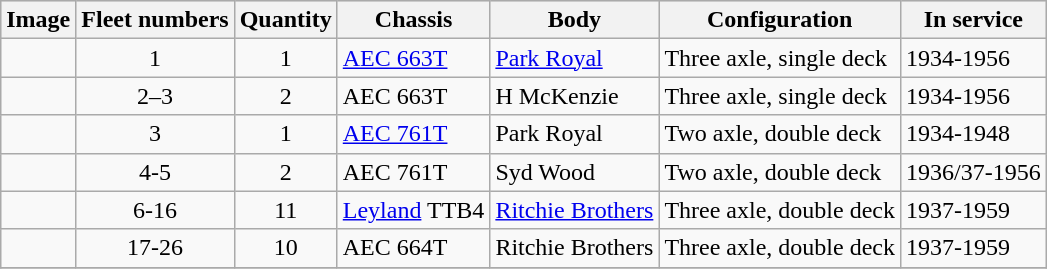<table class="wikitable sortable">
<tr style="background:#E0E0E0;">
<th>Image</th>
<th>Fleet numbers</th>
<th>Quantity</th>
<th>Chassis</th>
<th>Body</th>
<th>Configuration</th>
<th>In service</th>
</tr>
<tr>
<td></td>
<td align=center>1</td>
<td align=center>1</td>
<td><a href='#'>AEC 663T</a></td>
<td><a href='#'>Park Royal</a></td>
<td>Three axle, single deck</td>
<td>1934-1956</td>
</tr>
<tr>
<td></td>
<td align=center>2–3</td>
<td align=center>2</td>
<td>AEC 663T</td>
<td>H McKenzie</td>
<td>Three axle, single deck</td>
<td>1934-1956</td>
</tr>
<tr>
<td></td>
<td align=center>3</td>
<td align=center>1</td>
<td><a href='#'>AEC 761T</a></td>
<td>Park Royal</td>
<td>Two axle, double deck</td>
<td>1934-1948</td>
</tr>
<tr>
<td></td>
<td align=center>4-5</td>
<td align=center>2</td>
<td>AEC 761T</td>
<td>Syd Wood</td>
<td>Two axle, double deck</td>
<td>1936/37-1956</td>
</tr>
<tr>
<td></td>
<td align=center>6-16</td>
<td align=center>11</td>
<td><a href='#'>Leyland</a> TTB4</td>
<td><a href='#'>Ritchie Brothers</a></td>
<td>Three axle, double deck</td>
<td>1937-1959</td>
</tr>
<tr>
<td></td>
<td align=center>17-26</td>
<td align=center>10</td>
<td>AEC 664T</td>
<td>Ritchie Brothers</td>
<td>Three axle, double deck</td>
<td>1937-1959</td>
</tr>
<tr>
</tr>
</table>
